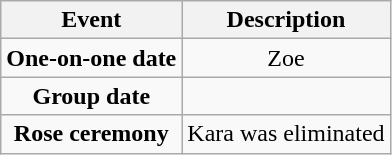<table class="wikitable sortable" style="text-align:center;">
<tr>
<th>Event</th>
<th>Description</th>
</tr>
<tr>
<td><strong>One-on-one date</strong></td>
<td>Zoe</td>
</tr>
<tr>
<td><strong>Group date</strong></td>
<td></td>
</tr>
<tr>
<td><strong>Rose ceremony</strong></td>
<td>Kara was eliminated</td>
</tr>
</table>
